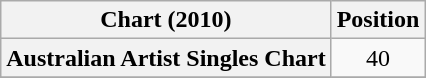<table class="wikitable plainrowheaders" style="text-align:center">
<tr>
<th scope="col">Chart (2010)</th>
<th scope="col">Position</th>
</tr>
<tr>
<th scope="row">Australian Artist Singles Chart</th>
<td>40</td>
</tr>
<tr>
</tr>
</table>
